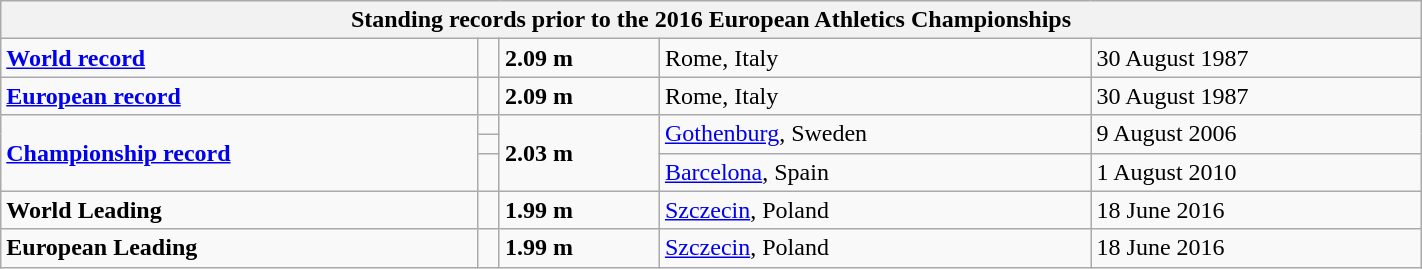<table class="wikitable" width=75%>
<tr>
<th colspan="5">Standing records prior to the 2016 European Athletics Championships</th>
</tr>
<tr>
<td><strong><a href='#'>World record</a></strong></td>
<td></td>
<td><strong>2.09 m</strong></td>
<td>Rome, Italy</td>
<td>30 August 1987</td>
</tr>
<tr>
<td><strong><a href='#'>European record</a></strong></td>
<td></td>
<td><strong>2.09 m</strong></td>
<td>Rome, Italy</td>
<td>30 August 1987</td>
</tr>
<tr>
<td rowspan=3><strong><a href='#'>Championship record</a></strong></td>
<td></td>
<td rowspan=3><strong>2.03 m</strong></td>
<td rowspan=2><a href='#'>Gothenburg</a>, Sweden</td>
<td rowspan=2>9 August 2006</td>
</tr>
<tr>
<td></td>
</tr>
<tr>
<td></td>
<td><a href='#'>Barcelona</a>, Spain</td>
<td>1 August 2010</td>
</tr>
<tr>
<td><strong>World Leading</strong></td>
<td></td>
<td><strong>1.99 m</strong></td>
<td><a href='#'>Szczecin</a>, Poland</td>
<td>18 June 2016</td>
</tr>
<tr>
<td><strong>European Leading</strong></td>
<td></td>
<td><strong>1.99 m</strong></td>
<td><a href='#'>Szczecin</a>, Poland</td>
<td>18 June 2016</td>
</tr>
</table>
